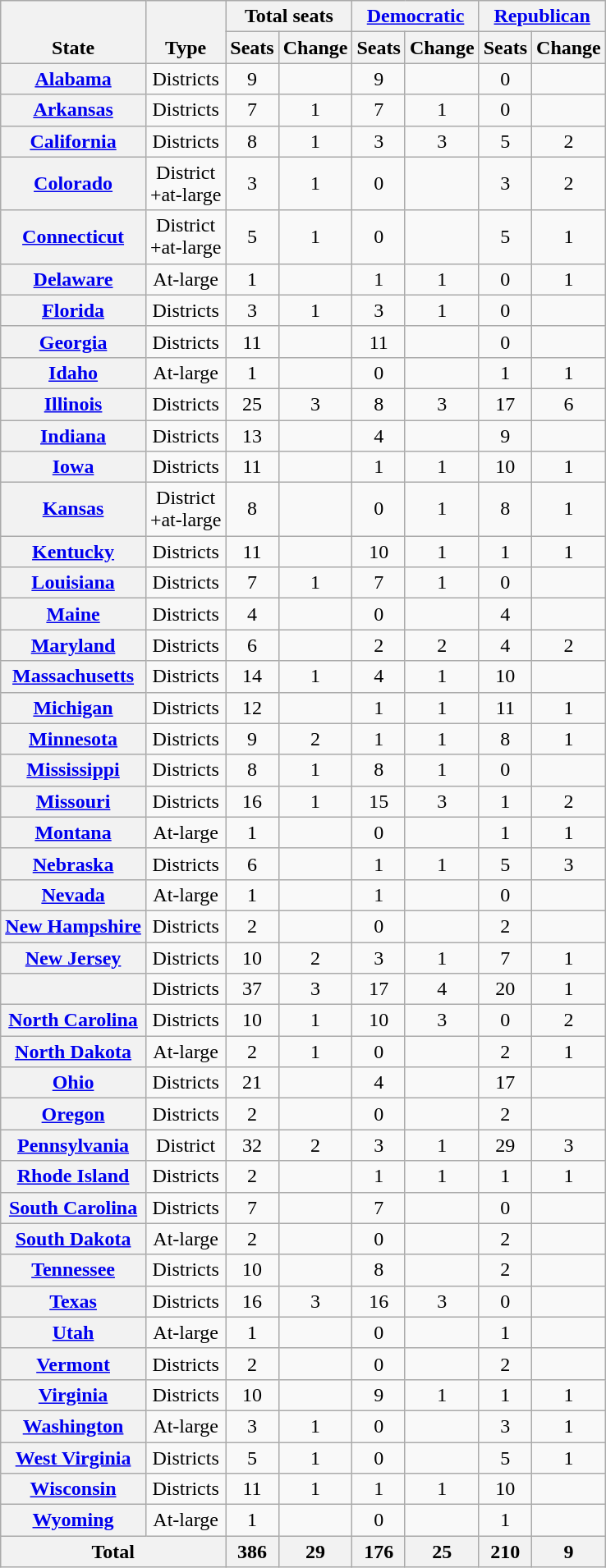<table class="wikitable sortable" style="text-align:center">
<tr valign=bottom>
<th rowspan=2>State</th>
<th rowspan=2>Type</th>
<th colspan=2>Total seats</th>
<th colspan=2 ><a href='#'>Democratic</a></th>
<th colspan=2 ><a href='#'>Republican</a></th>
</tr>
<tr>
<th>Seats</th>
<th>Change</th>
<th>Seats</th>
<th>Change</th>
<th>Seats</th>
<th>Change</th>
</tr>
<tr>
<th><a href='#'>Alabama</a></th>
<td>Districts</td>
<td>9</td>
<td data-sort-value=0></td>
<td>9</td>
<td></td>
<td>0</td>
<td></td>
</tr>
<tr>
<th><a href='#'>Arkansas</a></th>
<td>Districts</td>
<td>7</td>
<td> 1</td>
<td>7</td>
<td> 1</td>
<td>0</td>
<td></td>
</tr>
<tr>
<th><a href='#'>California</a></th>
<td>Districts</td>
<td>8</td>
<td> 1</td>
<td>3</td>
<td> 3</td>
<td>5</td>
<td> 2</td>
</tr>
<tr>
<th><a href='#'>Colorado</a></th>
<td>District<br>+at-large</td>
<td>3</td>
<td> 1</td>
<td>0</td>
<td></td>
<td>3</td>
<td> 2</td>
</tr>
<tr>
<th><a href='#'>Connecticut</a></th>
<td>District<br>+at-large</td>
<td>5</td>
<td> 1</td>
<td>0</td>
<td></td>
<td>5</td>
<td> 1</td>
</tr>
<tr>
<th><a href='#'>Delaware</a></th>
<td>At-large</td>
<td>1</td>
<td data-sort-value=0></td>
<td>1</td>
<td> 1</td>
<td>0</td>
<td> 1</td>
</tr>
<tr>
<th><a href='#'>Florida</a></th>
<td>Districts</td>
<td>3</td>
<td> 1</td>
<td>3</td>
<td> 1</td>
<td>0</td>
<td></td>
</tr>
<tr>
<th><a href='#'>Georgia</a></th>
<td>Districts</td>
<td>11</td>
<td data-sort-value=0></td>
<td>11</td>
<td></td>
<td>0</td>
<td></td>
</tr>
<tr>
<th><a href='#'>Idaho</a></th>
<td>At-large</td>
<td>1</td>
<td data-sort-value=0></td>
<td>0</td>
<td></td>
<td>1</td>
<td> 1</td>
</tr>
<tr>
<th><a href='#'>Illinois</a></th>
<td>Districts</td>
<td>25</td>
<td> 3</td>
<td>8</td>
<td> 3</td>
<td>17</td>
<td> 6</td>
</tr>
<tr>
<th><a href='#'>Indiana</a></th>
<td>Districts</td>
<td>13</td>
<td data-sort-value=0></td>
<td>4</td>
<td></td>
<td>9</td>
<td></td>
</tr>
<tr>
<th><a href='#'>Iowa</a></th>
<td>Districts</td>
<td>11</td>
<td data-sort-value=0></td>
<td>1</td>
<td> 1</td>
<td>10</td>
<td> 1</td>
</tr>
<tr>
<th><a href='#'>Kansas</a></th>
<td>District<br>+at-large</td>
<td>8</td>
<td data-sort-value=0></td>
<td>0</td>
<td> 1</td>
<td>8</td>
<td> 1</td>
</tr>
<tr>
<th><a href='#'>Kentucky</a></th>
<td>Districts</td>
<td>11</td>
<td data-sort-value=0></td>
<td>10</td>
<td> 1</td>
<td>1</td>
<td> 1</td>
</tr>
<tr>
<th><a href='#'>Louisiana</a></th>
<td>Districts</td>
<td>7</td>
<td> 1</td>
<td>7</td>
<td> 1</td>
<td>0</td>
<td></td>
</tr>
<tr>
<th><a href='#'>Maine</a></th>
<td>Districts</td>
<td>4</td>
<td data-sort-value=0></td>
<td>0</td>
<td></td>
<td>4</td>
<td></td>
</tr>
<tr>
<th><a href='#'>Maryland</a></th>
<td>Districts</td>
<td>6</td>
<td data-sort-value=0></td>
<td>2</td>
<td> 2</td>
<td>4</td>
<td> 2</td>
</tr>
<tr>
<th><a href='#'>Massachusetts</a></th>
<td>Districts</td>
<td>14</td>
<td> 1</td>
<td>4</td>
<td> 1</td>
<td>10</td>
<td></td>
</tr>
<tr>
<th><a href='#'>Michigan</a></th>
<td>Districts</td>
<td>12</td>
<td data-sort-value=0></td>
<td>1</td>
<td> 1</td>
<td>11</td>
<td> 1</td>
</tr>
<tr>
<th><a href='#'>Minnesota</a></th>
<td>Districts</td>
<td>9</td>
<td> 2</td>
<td>1</td>
<td> 1</td>
<td>8</td>
<td> 1</td>
</tr>
<tr>
<th><a href='#'>Mississippi</a></th>
<td>Districts</td>
<td>8</td>
<td> 1</td>
<td>8</td>
<td> 1</td>
<td>0</td>
<td></td>
</tr>
<tr>
<th><a href='#'>Missouri</a></th>
<td>Districts</td>
<td>16</td>
<td> 1</td>
<td>15</td>
<td> 3</td>
<td>1</td>
<td> 2</td>
</tr>
<tr>
<th><a href='#'>Montana</a></th>
<td>At-large</td>
<td>1</td>
<td data-sort-value=0></td>
<td>0</td>
<td></td>
<td>1</td>
<td> 1</td>
</tr>
<tr>
<th><a href='#'>Nebraska</a></th>
<td>Districts</td>
<td>6</td>
<td data-sort-value=0></td>
<td>1</td>
<td> 1</td>
<td>5</td>
<td> 3</td>
</tr>
<tr>
<th><a href='#'>Nevada</a></th>
<td>At-large</td>
<td>1</td>
<td data-sort-value=0></td>
<td>1</td>
<td></td>
<td>0</td>
<td></td>
</tr>
<tr>
<th><a href='#'>New Hampshire</a></th>
<td>Districts</td>
<td>2</td>
<td data-sort-value=0></td>
<td>0</td>
<td></td>
<td>2</td>
<td></td>
</tr>
<tr>
<th><a href='#'>New Jersey</a></th>
<td>Districts</td>
<td>10</td>
<td> 2</td>
<td>3</td>
<td> 1</td>
<td>7</td>
<td> 1</td>
</tr>
<tr>
<th><a href='#'></a></th>
<td>Districts</td>
<td>37</td>
<td> 3</td>
<td>17</td>
<td> 4</td>
<td>20</td>
<td> 1</td>
</tr>
<tr>
<th><a href='#'>North Carolina</a></th>
<td>Districts</td>
<td>10</td>
<td> 1</td>
<td>10</td>
<td> 3</td>
<td>0</td>
<td> 2</td>
</tr>
<tr>
<th><a href='#'>North Dakota</a></th>
<td>At-large</td>
<td>2</td>
<td> 1</td>
<td>0</td>
<td></td>
<td>2</td>
<td> 1</td>
</tr>
<tr>
<th><a href='#'>Ohio</a></th>
<td>Districts</td>
<td>21</td>
<td data-sort-value=0></td>
<td>4</td>
<td></td>
<td>17</td>
<td></td>
</tr>
<tr>
<th><a href='#'>Oregon</a></th>
<td>Districts</td>
<td>2</td>
<td data-sort-value=0></td>
<td>0</td>
<td></td>
<td>2</td>
<td></td>
</tr>
<tr>
<th><a href='#'>Pennsylvania</a></th>
<td>District</td>
<td>32</td>
<td> 2</td>
<td>3</td>
<td> 1</td>
<td>29</td>
<td> 3</td>
</tr>
<tr>
<th><a href='#'>Rhode Island</a></th>
<td>Districts</td>
<td>2</td>
<td data-sort-value=0></td>
<td>1</td>
<td> 1</td>
<td>1</td>
<td> 1</td>
</tr>
<tr>
<th><a href='#'>South Carolina</a></th>
<td>Districts</td>
<td>7</td>
<td data-sort-value=0></td>
<td>7</td>
<td></td>
<td>0</td>
<td></td>
</tr>
<tr>
<th><a href='#'>South Dakota</a></th>
<td>At-large</td>
<td>2</td>
<td data-sort-value=0></td>
<td>0</td>
<td></td>
<td>2</td>
<td></td>
</tr>
<tr>
<th><a href='#'>Tennessee</a></th>
<td>Districts</td>
<td>10</td>
<td data-sort-value=0></td>
<td>8</td>
<td></td>
<td>2</td>
<td></td>
</tr>
<tr>
<th><a href='#'>Texas</a></th>
<td>Districts</td>
<td>16</td>
<td> 3</td>
<td>16</td>
<td> 3</td>
<td>0</td>
<td></td>
</tr>
<tr>
<th><a href='#'>Utah</a></th>
<td>At-large</td>
<td>1</td>
<td data-sort-value=0></td>
<td>0</td>
<td></td>
<td>1</td>
<td></td>
</tr>
<tr>
<th><a href='#'>Vermont</a></th>
<td>Districts</td>
<td>2</td>
<td data-sort-value=0></td>
<td>0</td>
<td></td>
<td>2</td>
<td></td>
</tr>
<tr>
<th><a href='#'>Virginia</a></th>
<td>Districts</td>
<td>10</td>
<td data-sort-value=0></td>
<td>9</td>
<td> 1</td>
<td>1</td>
<td> 1</td>
</tr>
<tr>
<th><a href='#'>Washington</a></th>
<td>At-large</td>
<td>3</td>
<td> 1</td>
<td>0</td>
<td></td>
<td>3</td>
<td> 1</td>
</tr>
<tr>
<th><a href='#'>West Virginia</a></th>
<td>Districts</td>
<td>5</td>
<td> 1</td>
<td>0</td>
<td></td>
<td>5</td>
<td> 1</td>
</tr>
<tr>
<th><a href='#'>Wisconsin</a></th>
<td>Districts</td>
<td>11</td>
<td> 1</td>
<td>1</td>
<td> 1</td>
<td>10</td>
<td></td>
</tr>
<tr>
<th><a href='#'>Wyoming</a></th>
<td>At-large</td>
<td>1</td>
<td data-sort-value=0></td>
<td>0</td>
<td></td>
<td>1</td>
<td></td>
</tr>
<tr>
<th colspan=2>Total</th>
<th>386</th>
<th> 29</th>
<th>176<br></th>
<th> 25</th>
<th>210<br></th>
<th> 9</th>
</tr>
</table>
